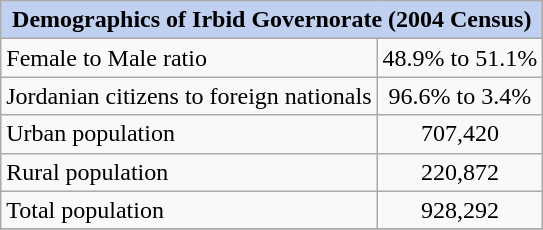<table class="wikitable" style=" font-size:100%">
<tr>
<th align=center style="background:#c0d0f0;" colspan=11>Demographics of Irbid Governorate (2004 Census)</th>
</tr>
<tr>
<td>Female to Male ratio</td>
<td align=center>48.9% to 51.1%</td>
</tr>
<tr>
<td>Jordanian citizens to foreign nationals</td>
<td align=center>96.6% to 3.4%</td>
</tr>
<tr>
<td>Urban population</td>
<td align=center>707,420</td>
</tr>
<tr>
<td>Rural population</td>
<td align=center>220,872</td>
</tr>
<tr>
<td>Total population</td>
<td align=center>928,292</td>
</tr>
<tr>
</tr>
</table>
